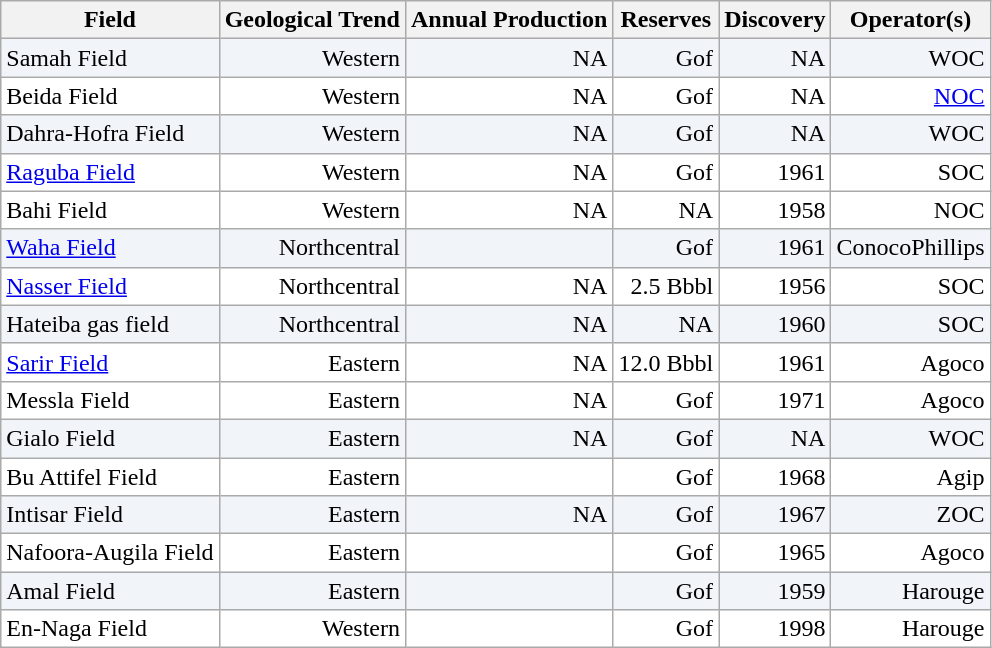<table class="wikitable">
<tr>
<th>Field</th>
<th>Geological Trend</th>
<th>Annual Production</th>
<th>Reserves</th>
<th>Discovery</th>
<th>Operator(s)</th>
</tr>
<tr bgcolor="f1f5fa" align="right">
<td align="left">Samah Field</td>
<td>Western</td>
<td>NA</td>
<td>Gof</td>
<td>NA</td>
<td> WOC</td>
</tr>
<tr bgcolor="ffffff" align="right">
<td align="left">Beida Field</td>
<td>Western</td>
<td>NA</td>
<td>Gof</td>
<td>NA</td>
<td> <a href='#'>NOC</a></td>
</tr>
<tr bgcolor="f1f5fa" align="right">
<td align="left">Dahra-Hofra Field</td>
<td>Western</td>
<td>NA</td>
<td>Gof</td>
<td>NA</td>
<td> WOC</td>
</tr>
<tr bgcolor="ffffff" align="right">
<td align="left"><a href='#'>Raguba Field</a></td>
<td>Western</td>
<td>NA</td>
<td>Gof</td>
<td>1961</td>
<td> SOC</td>
</tr>
<tr bgcolor="ffffff" align="right">
<td align="left">Bahi Field</td>
<td>Western</td>
<td>NA</td>
<td>NA</td>
<td>1958</td>
<td> NOC</td>
</tr>
<tr bgcolor="f1f5fa" align="right">
<td align="left"><a href='#'>Waha Field</a></td>
<td>Northcentral</td>
<td></td>
<td>Gof</td>
<td>1961</td>
<td> ConocoPhillips</td>
</tr>
<tr bgcolor="ffffff" align="right">
<td align="left"><a href='#'>Nasser Field</a></td>
<td>Northcentral</td>
<td>NA</td>
<td>2.5 Bbbl</td>
<td>1956</td>
<td> SOC</td>
</tr>
<tr bgcolor="f1f5fa" align="right">
<td align="left">Hateiba gas field</td>
<td>Northcentral</td>
<td>NA</td>
<td>NA</td>
<td>1960</td>
<td> SOC</td>
</tr>
<tr bgcolor="ffffff" align="right">
<td align="left"><a href='#'>Sarir Field</a></td>
<td>Eastern</td>
<td>NA</td>
<td>12.0 Bbbl</td>
<td>1961</td>
<td> Agoco</td>
</tr>
<tr bgcolor="ffffff" align="right">
<td align="left">Messla Field</td>
<td>Eastern</td>
<td>NA</td>
<td>Gof</td>
<td>1971</td>
<td> Agoco</td>
</tr>
<tr bgcolor="f1f5fa" align="right">
<td align="left">Gialo Field</td>
<td>Eastern</td>
<td>NA</td>
<td>Gof</td>
<td>NA</td>
<td> WOC</td>
</tr>
<tr bgcolor="ffffff" align="right">
<td align="left">Bu Attifel Field</td>
<td>Eastern</td>
<td></td>
<td>Gof</td>
<td>1968</td>
<td> Agip</td>
</tr>
<tr bgcolor="f1f5fa" align="right">
<td align="left">Intisar Field</td>
<td>Eastern</td>
<td>NA</td>
<td>Gof</td>
<td>1967</td>
<td> ZOC</td>
</tr>
<tr bgcolor="ffffff" align="right">
<td align="left">Nafoora-Augila Field</td>
<td>Eastern</td>
<td></td>
<td>Gof</td>
<td>1965</td>
<td> Agoco</td>
</tr>
<tr bgcolor="f1f5fa" align="right">
<td align="left">Amal Field</td>
<td>Eastern</td>
<td></td>
<td>Gof</td>
<td>1959</td>
<td> Harouge</td>
</tr>
<tr bgcolor="ffffff" align="right">
<td align="left">En-Naga Field</td>
<td>Western</td>
<td></td>
<td>Gof</td>
<td>1998</td>
<td> Harouge</td>
</tr>
</table>
